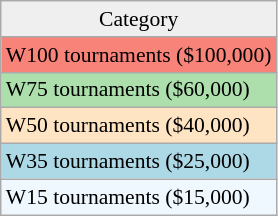<table class=wikitable style=font-size:90%;>
<tr align=center>
<td style="background:#efefef;">Category</td>
</tr>
<tr style="background:#f88379;">
<td>W100 tournaments ($100,000)</td>
</tr>
<tr style="background:#addfad;">
<td>W75 tournaments ($60,000)</td>
</tr>
<tr style="background:#ffe4c4;">
<td>W50 tournaments ($40,000)</td>
</tr>
<tr style="background:lightblue;">
<td>W35 tournaments ($25,000)</td>
</tr>
<tr style="background:#f0f8ff;">
<td>W15 tournaments ($15,000)</td>
</tr>
</table>
